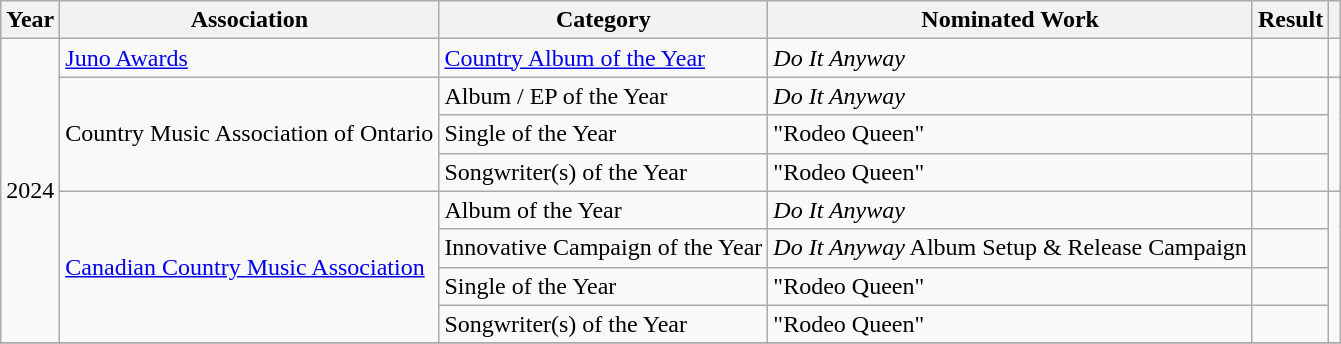<table class="wikitable">
<tr>
<th>Year</th>
<th>Association</th>
<th>Category</th>
<th>Nominated Work</th>
<th>Result</th>
<th></th>
</tr>
<tr>
<td rowspan="8">2024</td>
<td><a href='#'>Juno Awards</a></td>
<td><a href='#'>Country Album of the Year</a></td>
<td><em>Do It Anyway</em></td>
<td></td>
<td></td>
</tr>
<tr>
<td rowspan="3">Country Music Association of Ontario</td>
<td>Album / EP of the Year</td>
<td><em>Do It Anyway</em></td>
<td></td>
<td rowspan="3"></td>
</tr>
<tr>
<td>Single of the Year</td>
<td>"Rodeo Queen"</td>
<td></td>
</tr>
<tr>
<td>Songwriter(s) of the Year</td>
<td>"Rodeo Queen"</td>
<td></td>
</tr>
<tr>
<td rowspan="4"><a href='#'>Canadian Country Music Association</a></td>
<td>Album of the Year</td>
<td><em>Do It Anyway</em></td>
<td></td>
<td rowspan="4"><br></td>
</tr>
<tr>
<td>Innovative Campaign of the Year</td>
<td><em>Do It Anyway</em> Album Setup & Release Campaign</td>
<td></td>
</tr>
<tr>
<td>Single of the Year</td>
<td>"Rodeo Queen"</td>
<td></td>
</tr>
<tr>
<td>Songwriter(s) of the Year</td>
<td>"Rodeo Queen"</td>
<td></td>
</tr>
<tr>
</tr>
</table>
